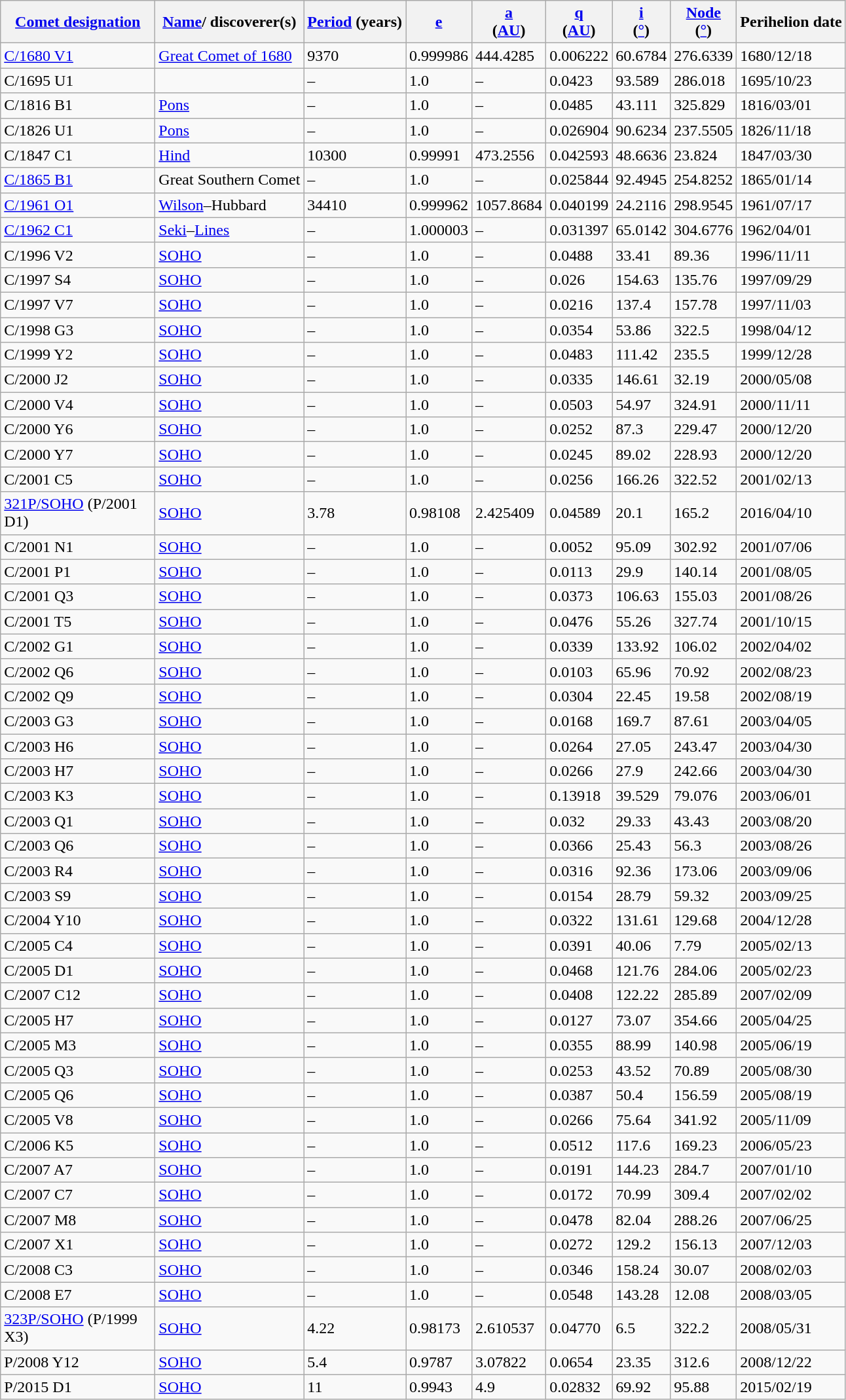<table class="wikitable sortable">
<tr>
<th align="left" width=150><a href='#'>Comet designation</a></th>
<th align="left"><a href='#'>Name</a>/ discoverer(s)</th>
<th align="left"><a href='#'>Period</a> (years)</th>
<th align="left"><a href='#'>e</a></th>
<th align="left"><a href='#'>a</a><br>(<a href='#'>AU</a>)</th>
<th align="left"><a href='#'>q</a><br>(<a href='#'>AU</a>)</th>
<th align="left"><a href='#'>i</a><br>(<a href='#'>°</a>)</th>
<th align="left"><a href='#'>Node</a><br>(<a href='#'>°</a>)</th>
<th align="left">Perihelion date</th>
</tr>
<tr>
<td><a href='#'>C/1680 V1</a></td>
<td><a href='#'>Great Comet of 1680</a></td>
<td>9370</td>
<td>0.999986</td>
<td>444.4285</td>
<td>0.006222</td>
<td>60.6784</td>
<td>276.6339</td>
<td>1680/12/18</td>
</tr>
<tr>
<td>C/1695 U1</td>
<td></td>
<td>–</td>
<td>1.0</td>
<td>–</td>
<td>0.0423</td>
<td>93.589</td>
<td>286.018</td>
<td>1695/10/23</td>
</tr>
<tr>
<td>C/1816 B1</td>
<td><a href='#'>Pons</a></td>
<td>–</td>
<td>1.0</td>
<td>–</td>
<td>0.0485</td>
<td>43.111</td>
<td>325.829</td>
<td>1816/03/01</td>
</tr>
<tr>
<td>C/1826 U1</td>
<td><a href='#'>Pons</a></td>
<td>–</td>
<td>1.0</td>
<td>–</td>
<td>0.026904</td>
<td>90.6234</td>
<td>237.5505</td>
<td>1826/11/18</td>
</tr>
<tr>
<td>C/1847 C1</td>
<td><a href='#'>Hind</a></td>
<td>10300</td>
<td>0.99991</td>
<td>473.2556</td>
<td>0.042593</td>
<td>48.6636</td>
<td>23.824</td>
<td>1847/03/30</td>
</tr>
<tr>
<td><a href='#'>C/1865 B1</a></td>
<td>Great Southern Comet</td>
<td>–</td>
<td>1.0</td>
<td>–</td>
<td>0.025844</td>
<td>92.4945</td>
<td>254.8252</td>
<td>1865/01/14</td>
</tr>
<tr>
<td><a href='#'>C/1961 O1</a></td>
<td><a href='#'>Wilson</a>–Hubbard</td>
<td>34410</td>
<td>0.999962</td>
<td>1057.8684</td>
<td>0.040199</td>
<td>24.2116</td>
<td>298.9545</td>
<td>1961/07/17</td>
</tr>
<tr>
<td><a href='#'>C/1962 C1</a></td>
<td><a href='#'>Seki</a>–<a href='#'>Lines</a></td>
<td>–</td>
<td>1.000003</td>
<td>–</td>
<td>0.031397</td>
<td>65.0142</td>
<td>304.6776</td>
<td>1962/04/01</td>
</tr>
<tr>
<td>C/1996 V2</td>
<td><a href='#'>SOHO</a></td>
<td>–</td>
<td>1.0</td>
<td>–</td>
<td>0.0488</td>
<td>33.41</td>
<td>89.36</td>
<td>1996/11/11</td>
</tr>
<tr>
<td>C/1997 S4</td>
<td><a href='#'>SOHO</a></td>
<td>–</td>
<td>1.0</td>
<td>–</td>
<td>0.026</td>
<td>154.63</td>
<td>135.76</td>
<td>1997/09/29</td>
</tr>
<tr>
<td>C/1997 V7</td>
<td><a href='#'>SOHO</a></td>
<td>–</td>
<td>1.0</td>
<td>–</td>
<td>0.0216</td>
<td>137.4</td>
<td>157.78</td>
<td>1997/11/03</td>
</tr>
<tr>
<td>C/1998 G3</td>
<td><a href='#'>SOHO</a></td>
<td>–</td>
<td>1.0</td>
<td>–</td>
<td>0.0354</td>
<td>53.86</td>
<td>322.5</td>
<td>1998/04/12</td>
</tr>
<tr>
<td>C/1999 Y2</td>
<td><a href='#'>SOHO</a></td>
<td>–</td>
<td>1.0</td>
<td>–</td>
<td>0.0483</td>
<td>111.42</td>
<td>235.5</td>
<td>1999/12/28</td>
</tr>
<tr>
<td>C/2000 J2</td>
<td><a href='#'>SOHO</a></td>
<td>–</td>
<td>1.0</td>
<td>–</td>
<td>0.0335</td>
<td>146.61</td>
<td>32.19</td>
<td>2000/05/08</td>
</tr>
<tr>
<td>C/2000 V4</td>
<td><a href='#'>SOHO</a></td>
<td>–</td>
<td>1.0</td>
<td>–</td>
<td>0.0503</td>
<td>54.97</td>
<td>324.91</td>
<td>2000/11/11</td>
</tr>
<tr>
<td>C/2000 Y6</td>
<td><a href='#'>SOHO</a></td>
<td>–</td>
<td>1.0</td>
<td>–</td>
<td>0.0252</td>
<td>87.3</td>
<td>229.47</td>
<td>2000/12/20</td>
</tr>
<tr>
<td>C/2000 Y7</td>
<td><a href='#'>SOHO</a></td>
<td>–</td>
<td>1.0</td>
<td>–</td>
<td>0.0245</td>
<td>89.02</td>
<td>228.93</td>
<td>2000/12/20</td>
</tr>
<tr>
<td>C/2001 C5</td>
<td><a href='#'>SOHO</a></td>
<td>–</td>
<td>1.0</td>
<td>–</td>
<td>0.0256</td>
<td>166.26</td>
<td>322.52</td>
<td>2001/02/13</td>
</tr>
<tr>
<td><a href='#'>321P/SOHO</a> (P/2001 D1)</td>
<td><a href='#'>SOHO</a></td>
<td>3.78</td>
<td>0.98108</td>
<td>2.425409</td>
<td>0.04589</td>
<td>20.1</td>
<td>165.2</td>
<td>2016/04/10</td>
</tr>
<tr>
<td>C/2001 N1</td>
<td><a href='#'>SOHO</a></td>
<td>–</td>
<td>1.0</td>
<td>–</td>
<td>0.0052</td>
<td>95.09</td>
<td>302.92</td>
<td>2001/07/06</td>
</tr>
<tr>
<td>C/2001 P1</td>
<td><a href='#'>SOHO</a></td>
<td>–</td>
<td>1.0</td>
<td>–</td>
<td>0.0113</td>
<td>29.9</td>
<td>140.14</td>
<td>2001/08/05</td>
</tr>
<tr>
<td>C/2001 Q3</td>
<td><a href='#'>SOHO</a></td>
<td>–</td>
<td>1.0</td>
<td>–</td>
<td>0.0373</td>
<td>106.63</td>
<td>155.03</td>
<td>2001/08/26</td>
</tr>
<tr>
<td>C/2001 T5</td>
<td><a href='#'>SOHO</a></td>
<td>–</td>
<td>1.0</td>
<td>–</td>
<td>0.0476</td>
<td>55.26</td>
<td>327.74</td>
<td>2001/10/15</td>
</tr>
<tr>
<td>C/2002 G1</td>
<td><a href='#'>SOHO</a></td>
<td>–</td>
<td>1.0</td>
<td>–</td>
<td>0.0339</td>
<td>133.92</td>
<td>106.02</td>
<td>2002/04/02</td>
</tr>
<tr>
<td>C/2002 Q6</td>
<td><a href='#'>SOHO</a></td>
<td>–</td>
<td>1.0</td>
<td>–</td>
<td>0.0103</td>
<td>65.96</td>
<td>70.92</td>
<td>2002/08/23</td>
</tr>
<tr>
<td>C/2002 Q9</td>
<td><a href='#'>SOHO</a></td>
<td>–</td>
<td>1.0</td>
<td>–</td>
<td>0.0304</td>
<td>22.45</td>
<td>19.58</td>
<td>2002/08/19</td>
</tr>
<tr>
<td>C/2003 G3</td>
<td><a href='#'>SOHO</a></td>
<td>–</td>
<td>1.0</td>
<td>–</td>
<td>0.0168</td>
<td>169.7</td>
<td>87.61</td>
<td>2003/04/05</td>
</tr>
<tr>
<td>C/2003 H6</td>
<td><a href='#'>SOHO</a></td>
<td>–</td>
<td>1.0</td>
<td>–</td>
<td>0.0264</td>
<td>27.05</td>
<td>243.47</td>
<td>2003/04/30</td>
</tr>
<tr>
<td>C/2003 H7</td>
<td><a href='#'>SOHO</a></td>
<td>–</td>
<td>1.0</td>
<td>–</td>
<td>0.0266</td>
<td>27.9</td>
<td>242.66</td>
<td>2003/04/30</td>
</tr>
<tr>
<td>C/2003 K3</td>
<td><a href='#'>SOHO</a></td>
<td>–</td>
<td>1.0</td>
<td>–</td>
<td>0.13918</td>
<td>39.529</td>
<td>79.076</td>
<td>2003/06/01</td>
</tr>
<tr>
<td>C/2003 Q1</td>
<td><a href='#'>SOHO</a></td>
<td>–</td>
<td>1.0</td>
<td>–</td>
<td>0.032</td>
<td>29.33</td>
<td>43.43</td>
<td>2003/08/20</td>
</tr>
<tr>
<td>C/2003 Q6</td>
<td><a href='#'>SOHO</a></td>
<td>–</td>
<td>1.0</td>
<td>–</td>
<td>0.0366</td>
<td>25.43</td>
<td>56.3</td>
<td>2003/08/26</td>
</tr>
<tr>
<td>C/2003 R4</td>
<td><a href='#'>SOHO</a></td>
<td>–</td>
<td>1.0</td>
<td>–</td>
<td>0.0316</td>
<td>92.36</td>
<td>173.06</td>
<td>2003/09/06</td>
</tr>
<tr>
<td>C/2003 S9</td>
<td><a href='#'>SOHO</a></td>
<td>–</td>
<td>1.0</td>
<td>–</td>
<td>0.0154</td>
<td>28.79</td>
<td>59.32</td>
<td>2003/09/25</td>
</tr>
<tr>
<td>C/2004 Y10</td>
<td><a href='#'>SOHO</a></td>
<td>–</td>
<td>1.0</td>
<td>–</td>
<td>0.0322</td>
<td>131.61</td>
<td>129.68</td>
<td>2004/12/28</td>
</tr>
<tr>
<td>C/2005 C4</td>
<td><a href='#'>SOHO</a></td>
<td>–</td>
<td>1.0</td>
<td>–</td>
<td>0.0391</td>
<td>40.06</td>
<td>7.79</td>
<td>2005/02/13</td>
</tr>
<tr>
<td>C/2005 D1</td>
<td><a href='#'>SOHO</a></td>
<td>–</td>
<td>1.0</td>
<td>–</td>
<td>0.0468</td>
<td>121.76</td>
<td>284.06</td>
<td>2005/02/23</td>
</tr>
<tr>
<td>C/2007 C12</td>
<td><a href='#'>SOHO</a></td>
<td>–</td>
<td>1.0</td>
<td>–</td>
<td>0.0408</td>
<td>122.22</td>
<td>285.89</td>
<td>2007/02/09</td>
</tr>
<tr>
<td>C/2005 H7</td>
<td><a href='#'>SOHO</a></td>
<td>–</td>
<td>1.0</td>
<td>–</td>
<td>0.0127</td>
<td>73.07</td>
<td>354.66</td>
<td>2005/04/25</td>
</tr>
<tr>
<td>C/2005 M3</td>
<td><a href='#'>SOHO</a></td>
<td>–</td>
<td>1.0</td>
<td>–</td>
<td>0.0355</td>
<td>88.99</td>
<td>140.98</td>
<td>2005/06/19</td>
</tr>
<tr>
<td>C/2005 Q3</td>
<td><a href='#'>SOHO</a></td>
<td>–</td>
<td>1.0</td>
<td>–</td>
<td>0.0253</td>
<td>43.52</td>
<td>70.89</td>
<td>2005/08/30</td>
</tr>
<tr>
<td>C/2005 Q6</td>
<td><a href='#'>SOHO</a></td>
<td>–</td>
<td>1.0</td>
<td>–</td>
<td>0.0387</td>
<td>50.4</td>
<td>156.59</td>
<td>2005/08/19</td>
</tr>
<tr>
<td>C/2005 V8</td>
<td><a href='#'>SOHO</a></td>
<td>–</td>
<td>1.0</td>
<td>–</td>
<td>0.0266</td>
<td>75.64</td>
<td>341.92</td>
<td>2005/11/09</td>
</tr>
<tr>
<td>C/2006 K5</td>
<td><a href='#'>SOHO</a></td>
<td>–</td>
<td>1.0</td>
<td>–</td>
<td>0.0512</td>
<td>117.6</td>
<td>169.23</td>
<td>2006/05/23</td>
</tr>
<tr>
<td>C/2007 A7</td>
<td><a href='#'>SOHO</a></td>
<td>–</td>
<td>1.0</td>
<td>–</td>
<td>0.0191</td>
<td>144.23</td>
<td>284.7</td>
<td>2007/01/10</td>
</tr>
<tr>
<td>C/2007 C7</td>
<td><a href='#'>SOHO</a></td>
<td>–</td>
<td>1.0</td>
<td>–</td>
<td>0.0172</td>
<td>70.99</td>
<td>309.4</td>
<td>2007/02/02</td>
</tr>
<tr>
<td>C/2007 M8</td>
<td><a href='#'>SOHO</a></td>
<td>–</td>
<td>1.0</td>
<td>–</td>
<td>0.0478</td>
<td>82.04</td>
<td>288.26</td>
<td>2007/06/25</td>
</tr>
<tr>
<td>C/2007 X1</td>
<td><a href='#'>SOHO</a></td>
<td>–</td>
<td>1.0</td>
<td>–</td>
<td>0.0272</td>
<td>129.2</td>
<td>156.13</td>
<td>2007/12/03</td>
</tr>
<tr>
<td>C/2008 C3</td>
<td><a href='#'>SOHO</a></td>
<td>–</td>
<td>1.0</td>
<td>–</td>
<td>0.0346</td>
<td>158.24</td>
<td>30.07</td>
<td>2008/02/03</td>
</tr>
<tr>
<td>C/2008 E7</td>
<td><a href='#'>SOHO</a></td>
<td>–</td>
<td>1.0</td>
<td>–</td>
<td>0.0548</td>
<td>143.28</td>
<td>12.08</td>
<td>2008/03/05</td>
</tr>
<tr>
<td><a href='#'>323P/SOHO</a> (P/1999 X3)</td>
<td><a href='#'>SOHO</a></td>
<td>4.22</td>
<td>0.98173</td>
<td>2.610537</td>
<td>0.04770</td>
<td>6.5</td>
<td>322.2</td>
<td>2008/05/31</td>
</tr>
<tr>
<td>P/2008 Y12</td>
<td><a href='#'>SOHO</a></td>
<td>5.4</td>
<td>0.9787</td>
<td>3.07822</td>
<td>0.0654</td>
<td>23.35</td>
<td>312.6</td>
<td>2008/12/22</td>
</tr>
<tr>
<td>P/2015 D1</td>
<td><a href='#'>SOHO</a></td>
<td>11</td>
<td>0.9943</td>
<td>4.9</td>
<td>0.02832</td>
<td>69.92</td>
<td>95.88</td>
<td>2015/02/19</td>
</tr>
</table>
